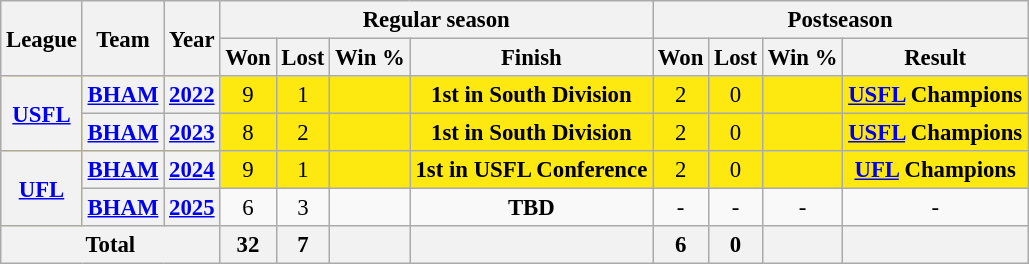<table class="wikitable" style="font-size: 95%; text-align:center;">
<tr>
<th rowspan="2">League</th>
<th rowspan="2">Team</th>
<th rowspan="2">Year</th>
<th colspan="4">Regular season</th>
<th colspan="4">Postseason</th>
</tr>
<tr>
<th>Won</th>
<th>Lost</th>
<th>Win %</th>
<th>Finish</th>
<th>Won</th>
<th>Lost</th>
<th>Win %</th>
<th>Result</th>
</tr>
<tr ! style="background:#FDE910;">
<th rowspan="2"><a href='#'>USFL</a></th>
<th><a href='#'>BHAM</a></th>
<th><a href='#'>2022</a></th>
<td>9</td>
<td>1</td>
<td></td>
<td><strong>1st in South Division</strong></td>
<td>2</td>
<td>0</td>
<td></td>
<td><strong><a href='#'>USFL</a> Champions</strong></td>
</tr>
<tr ! style="background:#FDE910;">
<th><a href='#'>BHAM</a></th>
<th><a href='#'>2023</a></th>
<td>8</td>
<td>2</td>
<td></td>
<td><strong>1st in South Division</strong></td>
<td>2</td>
<td>0</td>
<td></td>
<td><strong><a href='#'>USFL</a> Champions</strong></td>
</tr>
<tr ! style="background:#FDE910;">
<th rowspan="2"><a href='#'>UFL</a></th>
<th><a href='#'>BHAM</a></th>
<th><a href='#'>2024</a></th>
<td>9</td>
<td>1</td>
<td></td>
<td><strong>1st in USFL Conference</strong></td>
<td>2</td>
<td>0</td>
<td></td>
<td><strong><a href='#'>UFL</a> Champions</strong></td>
</tr>
<tr>
<th><a href='#'>BHAM</a></th>
<th><a href='#'>2025</a></th>
<td>6</td>
<td>3</td>
<td></td>
<td><strong>TBD</strong></td>
<td>-</td>
<td>-</td>
<td>-</td>
<td>-</td>
</tr>
<tr>
<th colspan="3">Total</th>
<th>32</th>
<th>7</th>
<th></th>
<th></th>
<th>6</th>
<th>0</th>
<th></th>
<th></th>
</tr>
</table>
